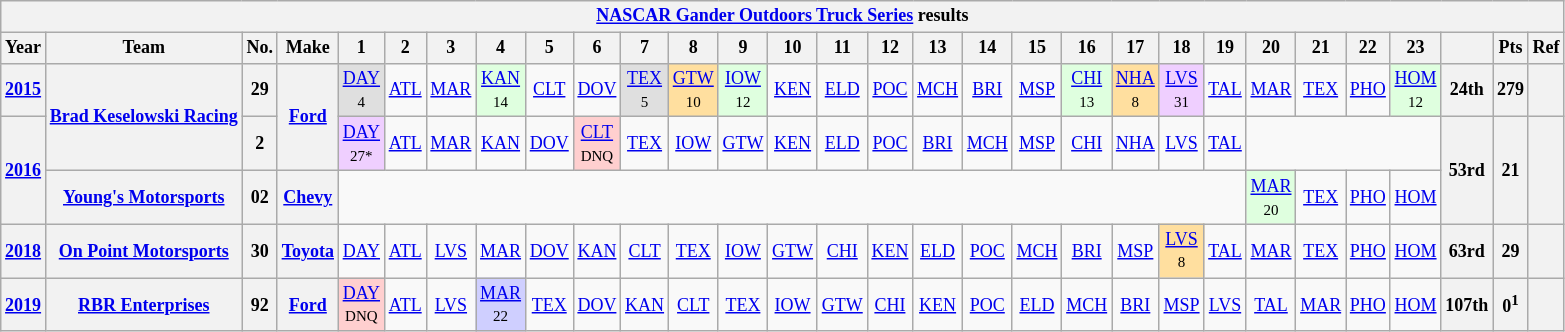<table class="wikitable" style="text-align:center; font-size:75%">
<tr>
<th colspan=42><a href='#'>NASCAR Gander Outdoors Truck Series</a> results</th>
</tr>
<tr>
<th>Year</th>
<th>Team</th>
<th>No.</th>
<th>Make</th>
<th>1</th>
<th>2</th>
<th>3</th>
<th>4</th>
<th>5</th>
<th>6</th>
<th>7</th>
<th>8</th>
<th>9</th>
<th>10</th>
<th>11</th>
<th>12</th>
<th>13</th>
<th>14</th>
<th>15</th>
<th>16</th>
<th>17</th>
<th>18</th>
<th>19</th>
<th>20</th>
<th>21</th>
<th>22</th>
<th>23</th>
<th></th>
<th>Pts</th>
<th>Ref</th>
</tr>
<tr>
<th><a href='#'>2015</a></th>
<th rowspan=2><a href='#'>Brad Keselowski Racing</a></th>
<th>29</th>
<th rowspan=2><a href='#'>Ford</a></th>
<td style="background:#DFDFDF;"><a href='#'>DAY</a><br><small>4</small></td>
<td><a href='#'>ATL</a></td>
<td><a href='#'>MAR</a></td>
<td style="background:#DFFFDF;"><a href='#'>KAN</a><br><small>14</small></td>
<td><a href='#'>CLT</a></td>
<td><a href='#'>DOV</a></td>
<td style="background:#DFDFDF;"><a href='#'>TEX</a><br><small>5</small></td>
<td style="background:#FFDF9F;"><a href='#'>GTW</a><br><small>10</small></td>
<td style="background:#DFFFDF;"><a href='#'>IOW</a><br><small>12</small></td>
<td><a href='#'>KEN</a></td>
<td><a href='#'>ELD</a></td>
<td><a href='#'>POC</a></td>
<td><a href='#'>MCH</a></td>
<td><a href='#'>BRI</a></td>
<td><a href='#'>MSP</a></td>
<td style="background:#DFFFDF;"><a href='#'>CHI</a><br><small>13</small></td>
<td style="background:#FFDF9F;"><a href='#'>NHA</a><br><small>8</small></td>
<td style="background:#EFCFFF;"><a href='#'>LVS</a><br><small>31</small></td>
<td><a href='#'>TAL</a></td>
<td><a href='#'>MAR</a></td>
<td><a href='#'>TEX</a></td>
<td><a href='#'>PHO</a></td>
<td style="background:#DFFFDF;"><a href='#'>HOM</a><br><small>12</small></td>
<th>24th</th>
<th>279</th>
<th></th>
</tr>
<tr>
<th rowspan=2><a href='#'>2016</a></th>
<th>2</th>
<td style="background:#EFCFFF;"><a href='#'>DAY</a><br><small>27*</small></td>
<td><a href='#'>ATL</a></td>
<td><a href='#'>MAR</a></td>
<td><a href='#'>KAN</a></td>
<td><a href='#'>DOV</a></td>
<td style="background:#FFCFCF;"><a href='#'>CLT</a><br><small>DNQ</small></td>
<td><a href='#'>TEX</a></td>
<td><a href='#'>IOW</a></td>
<td><a href='#'>GTW</a></td>
<td><a href='#'>KEN</a></td>
<td><a href='#'>ELD</a></td>
<td><a href='#'>POC</a></td>
<td><a href='#'>BRI</a></td>
<td><a href='#'>MCH</a></td>
<td><a href='#'>MSP</a></td>
<td><a href='#'>CHI</a></td>
<td><a href='#'>NHA</a></td>
<td><a href='#'>LVS</a></td>
<td><a href='#'>TAL</a></td>
<td colspan=4></td>
<th rowspan=2>53rd</th>
<th rowspan=2>21</th>
<th rowspan=2></th>
</tr>
<tr>
<th><a href='#'>Young's Motorsports</a></th>
<th>02</th>
<th><a href='#'>Chevy</a></th>
<td colspan=19></td>
<td style="background:#DFFFDF;"><a href='#'>MAR</a><br><small>20</small></td>
<td><a href='#'>TEX</a></td>
<td><a href='#'>PHO</a></td>
<td><a href='#'>HOM</a></td>
</tr>
<tr>
<th><a href='#'>2018</a></th>
<th><a href='#'>On Point Motorsports</a></th>
<th>30</th>
<th><a href='#'>Toyota</a></th>
<td><a href='#'>DAY</a></td>
<td><a href='#'>ATL</a></td>
<td><a href='#'>LVS</a></td>
<td><a href='#'>MAR</a></td>
<td><a href='#'>DOV</a></td>
<td><a href='#'>KAN</a></td>
<td><a href='#'>CLT</a></td>
<td><a href='#'>TEX</a></td>
<td><a href='#'>IOW</a></td>
<td><a href='#'>GTW</a></td>
<td><a href='#'>CHI</a></td>
<td><a href='#'>KEN</a></td>
<td><a href='#'>ELD</a></td>
<td><a href='#'>POC</a></td>
<td><a href='#'>MCH</a></td>
<td><a href='#'>BRI</a></td>
<td><a href='#'>MSP</a></td>
<td style="background:#FFDF9F;"><a href='#'>LVS</a><br><small>8</small></td>
<td><a href='#'>TAL</a></td>
<td><a href='#'>MAR</a></td>
<td><a href='#'>TEX</a></td>
<td><a href='#'>PHO</a></td>
<td><a href='#'>HOM</a></td>
<th>63rd</th>
<th>29</th>
<th></th>
</tr>
<tr>
<th><a href='#'>2019</a></th>
<th><a href='#'>RBR Enterprises</a></th>
<th>92</th>
<th><a href='#'>Ford</a></th>
<td style="background:#FFCFCF;"><a href='#'>DAY</a><br><small>DNQ</small></td>
<td><a href='#'>ATL</a></td>
<td><a href='#'>LVS</a></td>
<td style="background:#CFCFFF;"><a href='#'>MAR</a><br><small>22</small></td>
<td><a href='#'>TEX</a></td>
<td><a href='#'>DOV</a></td>
<td><a href='#'>KAN</a></td>
<td><a href='#'>CLT</a></td>
<td><a href='#'>TEX</a></td>
<td><a href='#'>IOW</a></td>
<td><a href='#'>GTW</a></td>
<td><a href='#'>CHI</a></td>
<td><a href='#'>KEN</a></td>
<td><a href='#'>POC</a></td>
<td><a href='#'>ELD</a></td>
<td><a href='#'>MCH</a></td>
<td><a href='#'>BRI</a></td>
<td><a href='#'>MSP</a></td>
<td><a href='#'>LVS</a></td>
<td><a href='#'>TAL</a></td>
<td><a href='#'>MAR</a></td>
<td><a href='#'>PHO</a></td>
<td><a href='#'>HOM</a></td>
<th>107th</th>
<th>0<sup>1</sup></th>
<th></th>
</tr>
</table>
